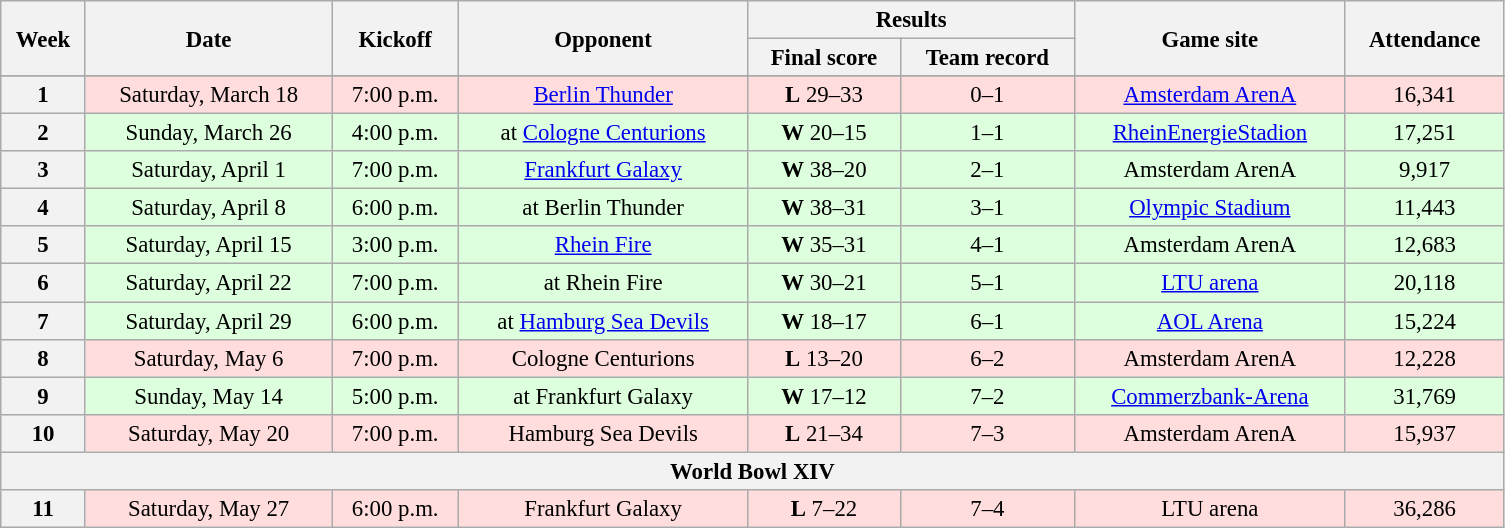<table class="wikitable" style="font-size:95%; text-align:center; width:66em">
<tr>
<th rowspan="2">Week</th>
<th rowspan="2">Date</th>
<th rowspan="2">Kickoff </th>
<th rowspan="2">Opponent</th>
<th colspan="2">Results</th>
<th rowspan="2">Game site</th>
<th rowspan="2">Attendance</th>
</tr>
<tr>
<th>Final score</th>
<th>Team record</th>
</tr>
<tr>
</tr>
<tr bgcolor="#FFDDDD">
<th>1</th>
<td>Saturday, March 18</td>
<td>7:00 p.m.</td>
<td><a href='#'>Berlin Thunder</a></td>
<td><strong>L</strong> 29–33</td>
<td>0–1</td>
<td><a href='#'>Amsterdam ArenA</a></td>
<td>16,341</td>
</tr>
<tr bgcolor="#DDFFDD">
<th>2</th>
<td>Sunday, March 26</td>
<td>4:00 p.m.</td>
<td>at <a href='#'>Cologne Centurions</a></td>
<td><strong>W</strong> 20–15</td>
<td>1–1</td>
<td><a href='#'>RheinEnergieStadion</a></td>
<td>17,251</td>
</tr>
<tr bgcolor="#DDFFDD">
<th>3</th>
<td>Saturday, April 1</td>
<td>7:00 p.m.</td>
<td><a href='#'>Frankfurt Galaxy</a></td>
<td><strong>W</strong> 38–20</td>
<td>2–1</td>
<td>Amsterdam ArenA</td>
<td>9,917</td>
</tr>
<tr bgcolor="#DDFFDD">
<th>4</th>
<td>Saturday, April 8</td>
<td>6:00 p.m.</td>
<td>at Berlin Thunder</td>
<td><strong>W</strong> 38–31</td>
<td>3–1</td>
<td><a href='#'>Olympic Stadium</a></td>
<td>11,443</td>
</tr>
<tr bgcolor="#DDFFDD">
<th>5</th>
<td>Saturday, April 15</td>
<td>3:00 p.m.</td>
<td><a href='#'>Rhein Fire</a></td>
<td><strong>W</strong> 35–31</td>
<td>4–1</td>
<td>Amsterdam ArenA</td>
<td>12,683</td>
</tr>
<tr bgcolor="#DDFFDD">
<th>6</th>
<td>Saturday, April 22</td>
<td>7:00 p.m.</td>
<td>at Rhein Fire</td>
<td><strong>W</strong> 30–21</td>
<td>5–1</td>
<td><a href='#'>LTU arena</a></td>
<td>20,118</td>
</tr>
<tr bgcolor="#DDFFDD">
<th>7</th>
<td>Saturday, April 29</td>
<td>6:00 p.m.</td>
<td>at <a href='#'>Hamburg Sea Devils</a></td>
<td><strong>W</strong> 18–17</td>
<td>6–1</td>
<td><a href='#'>AOL Arena</a></td>
<td>15,224</td>
</tr>
<tr bgcolor="#FFDDDD">
<th>8</th>
<td>Saturday, May 6</td>
<td>7:00 p.m.</td>
<td>Cologne Centurions</td>
<td><strong>L</strong> 13–20</td>
<td>6–2</td>
<td>Amsterdam ArenA</td>
<td>12,228</td>
</tr>
<tr bgcolor="#DDFFDD">
<th>9</th>
<td>Sunday, May 14</td>
<td>5:00 p.m.</td>
<td>at Frankfurt Galaxy</td>
<td><strong>W</strong> 17–12</td>
<td>7–2</td>
<td><a href='#'>Commerzbank-Arena</a></td>
<td>31,769</td>
</tr>
<tr bgcolor="#FFDDDD">
<th>10</th>
<td>Saturday, May 20</td>
<td>7:00 p.m.</td>
<td>Hamburg Sea Devils</td>
<td><strong>L</strong> 21–34</td>
<td>7–3</td>
<td>Amsterdam ArenA</td>
<td>15,937</td>
</tr>
<tr>
<th colspan=8>World Bowl XIV</th>
</tr>
<tr bgcolor="#FFDDDD">
<th>11</th>
<td>Saturday, May 27</td>
<td>6:00 p.m.</td>
<td>Frankfurt Galaxy</td>
<td><strong>L</strong> 7–22</td>
<td>7–4</td>
<td>LTU arena</td>
<td>36,286</td>
</tr>
</table>
